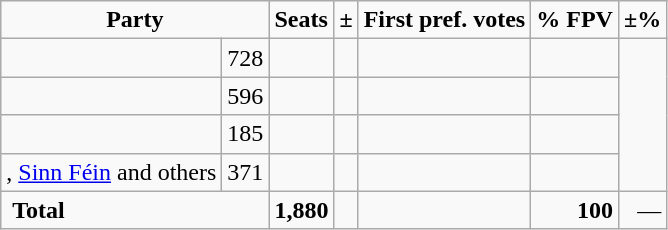<table class="wikitable">
<tr>
<td colspan="2" rowspan="1" align="center" valign="top"><strong>Party</strong></td>
<td valign="top"><strong>Seats</strong></td>
<td valign="top" align="center"><strong>±</strong></td>
<td valign="top"><strong>First pref. votes</strong></td>
<td valign="top"><strong>% FPV</strong></td>
<td valign="top" align="center"><strong>±%</strong></td>
</tr>
<tr>
<td></td>
<td align="right">728</td>
<td align="right"></td>
<td align="right"></td>
<td align="right"></td>
<td align="right"></td>
</tr>
<tr>
<td></td>
<td align="right">596</td>
<td align="right"></td>
<td align="right"></td>
<td align="right"></td>
<td align="right"></td>
</tr>
<tr>
<td></td>
<td align="right">185</td>
<td align="right"></td>
<td align="right"></td>
<td align="right"></td>
<td align="right"></td>
</tr>
<tr>
<td>, <a href='#'>Sinn Féin</a> and others</td>
<td align="right">371</td>
<td align="right"></td>
<td align="right"></td>
<td align="right"></td>
<td align="right"></td>
</tr>
<tr>
<td colspan="2" rowspan="1"> <strong>Total</strong></td>
<td align="right"><strong>1,880</strong></td>
<td align="right"></td>
<td align="right"></td>
<td align="right"><strong>100</strong></td>
<td align="right">—</td>
</tr>
</table>
